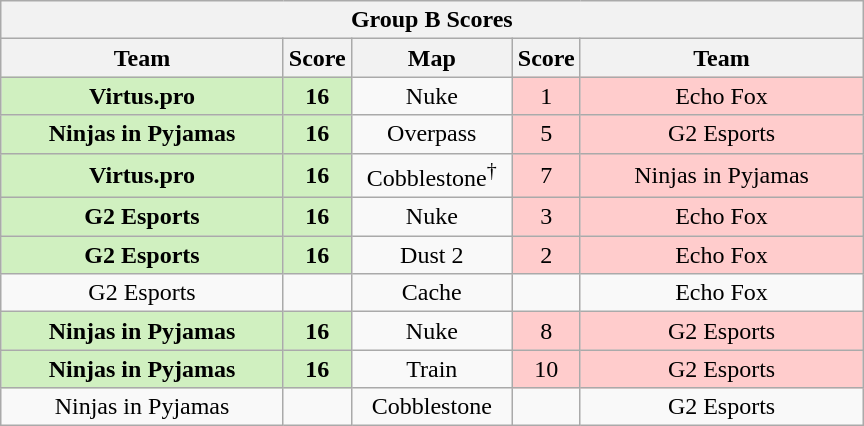<table class="wikitable" style="text-align: center;">
<tr>
<th colspan=5>Group B Scores</th>
</tr>
<tr>
<th width="181px">Team</th>
<th width="20px">Score</th>
<th width="100px">Map</th>
<th width="20px">Score</th>
<th width="181px">Team</th>
</tr>
<tr>
<td style="background: #D0F0C0;"><strong>Virtus.pro</strong></td>
<td style="background: #D0F0C0;"><strong>16</strong></td>
<td>Nuke</td>
<td style="background: #FFCCCC;">1</td>
<td style="background: #FFCCCC;">Echo Fox</td>
</tr>
<tr>
<td style="background: #D0F0C0;"><strong>Ninjas in Pyjamas</strong></td>
<td style="background: #D0F0C0;"><strong>16</strong></td>
<td>Overpass</td>
<td style="background: #FFCCCC;">5</td>
<td style="background: #FFCCCC;">G2 Esports</td>
</tr>
<tr>
<td style="background: #D0F0C0;"><strong>Virtus.pro</strong></td>
<td style="background: #D0F0C0;"><strong>16</strong></td>
<td>Cobblestone<sup>†</sup></td>
<td style="background: #FFCCCC;">7</td>
<td style="background: #FFCCCC;">Ninjas in Pyjamas</td>
</tr>
<tr>
<td style="background: #D0F0C0;"><strong>G2 Esports</strong></td>
<td style="background: #D0F0C0;"><strong>16</strong></td>
<td>Nuke</td>
<td style="background: #FFCCCC;">3</td>
<td style="background: #FFCCCC;">Echo Fox</td>
</tr>
<tr>
<td style="background: #D0F0C0;"><strong>G2 Esports</strong></td>
<td style="background: #D0F0C0;"><strong>16</strong></td>
<td>Dust 2</td>
<td style="background: #FFCCCC;">2</td>
<td style="background: #FFCCCC;">Echo Fox</td>
</tr>
<tr>
<td>G2 Esports</td>
<td></td>
<td>Cache</td>
<td></td>
<td>Echo Fox</td>
</tr>
<tr>
<td style="background: #D0F0C0;"><strong>Ninjas in Pyjamas</strong></td>
<td style="background: #D0F0C0;"><strong>16</strong></td>
<td>Nuke</td>
<td style="background: #FFCCCC;">8</td>
<td style="background: #FFCCCC;">G2 Esports</td>
</tr>
<tr>
<td style="background: #D0F0C0;"><strong>Ninjas in Pyjamas</strong></td>
<td style="background: #D0F0C0;"><strong>16</strong></td>
<td>Train</td>
<td style="background: #FFCCCC;">10</td>
<td style="background: #FFCCCC;">G2 Esports</td>
</tr>
<tr>
<td>Ninjas in Pyjamas</td>
<td></td>
<td>Cobblestone</td>
<td></td>
<td>G2 Esports</td>
</tr>
</table>
